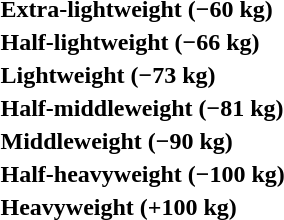<table>
<tr>
<th rowspan=2 style="text-align:left;">Extra-lightweight (−60 kg)</th>
<td rowspan=2></td>
<td rowspan=2></td>
<td></td>
</tr>
<tr>
<td></td>
</tr>
<tr>
<th rowspan=2 style="text-align:left;">Half-lightweight (−66 kg)</th>
<td rowspan=2></td>
<td rowspan=2></td>
<td></td>
</tr>
<tr>
<td></td>
</tr>
<tr>
<th rowspan=2 style="text-align:left;">Lightweight (−73 kg)</th>
<td rowspan=2></td>
<td rowspan=2></td>
<td></td>
</tr>
<tr>
<td></td>
</tr>
<tr>
<th rowspan=2 style="text-align:left;">Half-middleweight (−81 kg)</th>
<td rowspan=2></td>
<td rowspan=2></td>
<td></td>
</tr>
<tr>
<td></td>
</tr>
<tr>
<th rowspan=2 style="text-align:left;">Middleweight (−90 kg)</th>
<td rowspan=2></td>
<td rowspan=2></td>
<td></td>
</tr>
<tr>
<td></td>
</tr>
<tr>
<th rowspan=2 style="text-align:left;">Half-heavyweight (−100 kg)</th>
<td rowspan=2></td>
<td rowspan=2></td>
<td></td>
</tr>
<tr>
<td></td>
</tr>
<tr>
<th rowspan=2 style="text-align:left;">Heavyweight (+100 kg)</th>
<td rowspan=2></td>
<td rowspan=2></td>
<td></td>
</tr>
<tr>
<td></td>
</tr>
</table>
